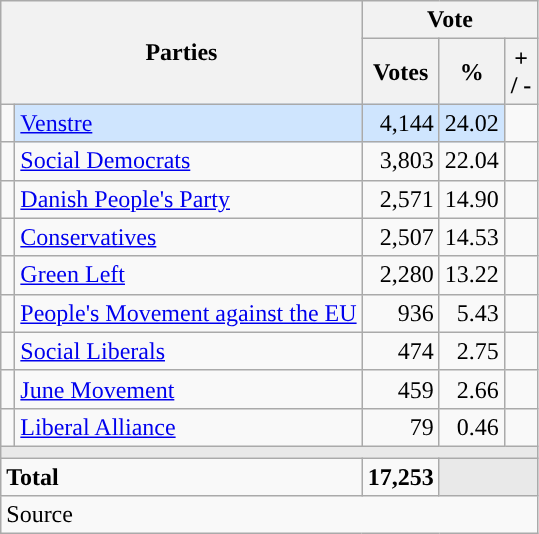<table class="wikitable" style="text-align:right;">
<tr>
<th style="text-align:centre;" rowspan="2" colspan="2" width="225">Parties</th>
<th colspan="3">Vote</th>
</tr>
<tr>
<th width="15">Votes</th>
<th width="15">%</th>
<th width="15">+ / -</th>
</tr>
<tr>
<td width="2" style="color:inherit;background:"></td>
<td bgcolor=#cfe5fe   align="left"><a href='#'>Venstre</a></td>
<td bgcolor=#cfe5fe>4,144</td>
<td bgcolor=#cfe5fe>24.02</td>
<td></td>
</tr>
<tr>
<td width="2" style="color:inherit;background:"></td>
<td align="left"><a href='#'>Social Democrats</a></td>
<td>3,803</td>
<td>22.04</td>
<td></td>
</tr>
<tr>
<td width="2" style="color:inherit;background:"></td>
<td align="left"><a href='#'>Danish People's Party</a></td>
<td>2,571</td>
<td>14.90</td>
<td></td>
</tr>
<tr>
<td width="2" style="color:inherit;background:"></td>
<td align="left"><a href='#'>Conservatives</a></td>
<td>2,507</td>
<td>14.53</td>
<td></td>
</tr>
<tr>
<td width="2" style="color:inherit;background:"></td>
<td align="left"><a href='#'>Green Left</a></td>
<td>2,280</td>
<td>13.22</td>
<td></td>
</tr>
<tr>
<td width="2" style="color:inherit;background:"></td>
<td align="left"><a href='#'>People's Movement against the EU</a></td>
<td>936</td>
<td>5.43</td>
<td></td>
</tr>
<tr>
<td width="2" style="color:inherit;background:"></td>
<td align="left"><a href='#'>Social Liberals</a></td>
<td>474</td>
<td>2.75</td>
<td></td>
</tr>
<tr>
<td width="2" style="color:inherit;background:"></td>
<td align="left"><a href='#'>June Movement</a></td>
<td>459</td>
<td>2.66</td>
<td></td>
</tr>
<tr>
<td width="2" style="color:inherit;background:"></td>
<td align="left"><a href='#'>Liberal Alliance</a></td>
<td>79</td>
<td>0.46</td>
<td></td>
</tr>
<tr>
<td colspan="7" bgcolor="#E9E9E9"></td>
</tr>
<tr>
<td align="left" colspan="2"><strong>Total</strong></td>
<td><strong>17,253</strong></td>
<td bgcolor="#E9E9E9" colspan="2"></td>
</tr>
<tr>
<td align="left" colspan="6">Source</td>
</tr>
</table>
